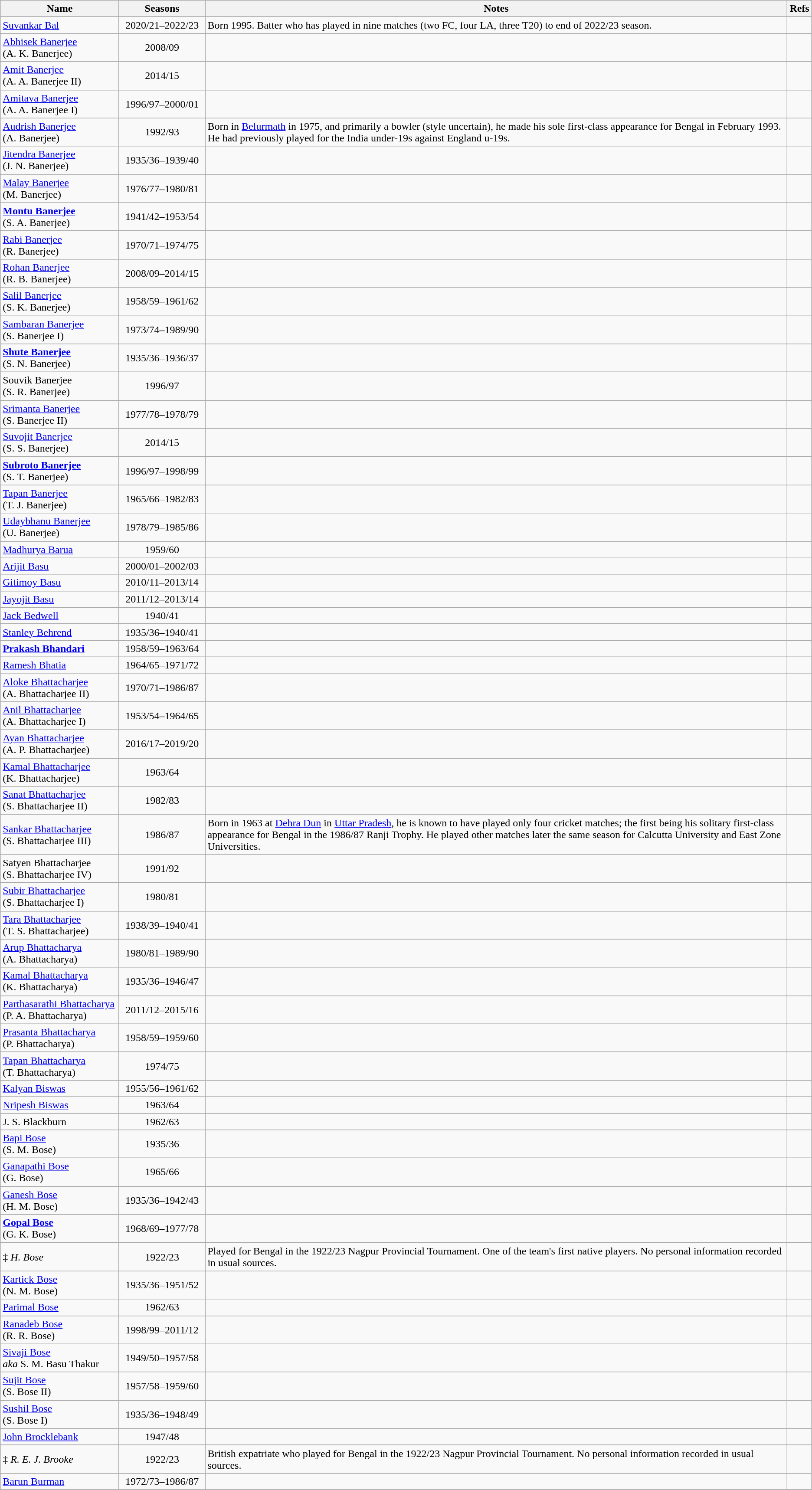<table class="wikitable">
<tr>
<th style="width:175px">Name</th>
<th style="width:125px">Seasons</th>
<th>Notes</th>
<th>Refs</th>
</tr>
<tr>
<td><a href='#'>Suvankar Bal</a></td>
<td align="center">2020/21–2022/23</td>
<td>Born 1995. Batter who has played in nine matches (two FC, four LA, three T20) to end of 2022/23 season.</td>
<td></td>
</tr>
<tr>
<td><a href='#'>Abhisek Banerjee</a><br>(A. K. Banerjee)</td>
<td align="center">2008/09</td>
<td></td>
<td></td>
</tr>
<tr>
<td><a href='#'>Amit Banerjee</a><br>(A. A. Banerjee II)</td>
<td align="center">2014/15</td>
<td></td>
<td></td>
</tr>
<tr>
<td><a href='#'>Amitava Banerjee</a><br>(A. A. Banerjee I)</td>
<td align="center">1996/97–2000/01</td>
<td></td>
<td></td>
</tr>
<tr>
<td><a href='#'>Audrish Banerjee</a><br>(A. Banerjee)</td>
<td align="center">1992/93</td>
<td>Born in <a href='#'>Belurmath</a> in 1975, and primarily a bowler (style uncertain), he made his sole first-class appearance for Bengal in February 1993. He had previously played for the India under-19s against England u-19s.</td>
<td></td>
</tr>
<tr>
<td><a href='#'>Jitendra Banerjee</a><br>(J. N. Banerjee)</td>
<td align="center">1935/36–1939/40</td>
<td></td>
<td></td>
</tr>
<tr>
<td><a href='#'>Malay Banerjee</a><br>(M. Banerjee)</td>
<td align="center">1976/77–1980/81</td>
<td></td>
<td></td>
</tr>
<tr>
<td><strong><a href='#'>Montu Banerjee</a></strong><br>(S. A. Banerjee)</td>
<td align="center">1941/42–1953/54</td>
<td></td>
<td></td>
</tr>
<tr>
<td><a href='#'>Rabi Banerjee</a><br>(R. Banerjee)</td>
<td align="center">1970/71–1974/75</td>
<td></td>
<td></td>
</tr>
<tr>
<td><a href='#'>Rohan Banerjee</a><br>(R. B. Banerjee)</td>
<td align="center">2008/09–2014/15</td>
<td></td>
<td></td>
</tr>
<tr>
<td><a href='#'>Salil Banerjee</a><br>(S. K. Banerjee)</td>
<td align="center">1958/59–1961/62</td>
<td></td>
<td></td>
</tr>
<tr>
<td><a href='#'>Sambaran Banerjee</a><br>(S. Banerjee I)</td>
<td align="center">1973/74–1989/90</td>
<td></td>
<td></td>
</tr>
<tr>
<td><strong><a href='#'>Shute Banerjee</a></strong><br>(S. N. Banerjee)</td>
<td align="center">1935/36–1936/37</td>
<td></td>
<td></td>
</tr>
<tr>
<td>Souvik Banerjee<br>(S. R. Banerjee)</td>
<td align="center">1996/97</td>
<td></td>
<td></td>
</tr>
<tr>
<td><a href='#'>Srimanta Banerjee</a><br>(S. Banerjee II)</td>
<td align="center">1977/78–1978/79</td>
<td></td>
<td></td>
</tr>
<tr>
<td><a href='#'>Suvojit Banerjee</a><br>(S. S. Banerjee)</td>
<td align="center">2014/15</td>
<td></td>
<td></td>
</tr>
<tr>
<td><strong><a href='#'>Subroto Banerjee</a></strong><br>(S. T. Banerjee)</td>
<td align="center">1996/97–1998/99</td>
<td></td>
<td></td>
</tr>
<tr>
<td><a href='#'>Tapan Banerjee</a><br>(T. J. Banerjee)</td>
<td align="center">1965/66–1982/83</td>
<td></td>
<td></td>
</tr>
<tr>
<td><a href='#'>Udaybhanu Banerjee</a><br>(U. Banerjee)</td>
<td align="center">1978/79–1985/86</td>
<td></td>
<td></td>
</tr>
<tr>
<td><a href='#'>Madhurya Barua</a></td>
<td align="center">1959/60</td>
<td></td>
<td></td>
</tr>
<tr>
<td><a href='#'>Arijit Basu</a></td>
<td align="center">2000/01–2002/03</td>
<td></td>
<td></td>
</tr>
<tr>
<td><a href='#'>Gitimoy Basu</a></td>
<td align="center">2010/11–2013/14</td>
<td></td>
<td></td>
</tr>
<tr>
<td><a href='#'>Jayojit Basu</a></td>
<td align="center">2011/12–2013/14</td>
<td></td>
<td></td>
</tr>
<tr>
<td><a href='#'>Jack Bedwell</a></td>
<td align="center">1940/41</td>
<td></td>
<td></td>
</tr>
<tr>
<td><a href='#'>Stanley Behrend</a></td>
<td align="center">1935/36–1940/41</td>
<td></td>
<td></td>
</tr>
<tr>
<td><strong><a href='#'>Prakash Bhandari</a></strong></td>
<td align="center">1958/59–1963/64</td>
<td></td>
<td></td>
</tr>
<tr>
<td><a href='#'>Ramesh Bhatia</a></td>
<td align="center">1964/65–1971/72</td>
<td></td>
<td></td>
</tr>
<tr>
<td><a href='#'>Aloke Bhattacharjee</a><br>(A. Bhattacharjee II)</td>
<td align="center">1970/71–1986/87</td>
<td></td>
<td></td>
</tr>
<tr>
<td><a href='#'>Anil Bhattacharjee</a><br>(A. Bhattacharjee I)</td>
<td align="center">1953/54–1964/65</td>
<td></td>
<td></td>
</tr>
<tr>
<td><a href='#'>Ayan Bhattacharjee</a><br>(A. P. Bhattacharjee)</td>
<td align="center">2016/17–2019/20</td>
<td></td>
<td></td>
</tr>
<tr>
<td><a href='#'>Kamal Bhattacharjee</a><br>(K. Bhattacharjee)</td>
<td align="center">1963/64</td>
<td></td>
<td></td>
</tr>
<tr>
<td><a href='#'>Sanat Bhattacharjee</a><br>(S. Bhattacharjee II)</td>
<td align="center">1982/83</td>
<td></td>
<td></td>
</tr>
<tr>
<td><a href='#'>Sankar Bhattacharjee</a><br>(S. Bhattacharjee III)</td>
<td align="center">1986/87</td>
<td>Born in 1963 at <a href='#'>Dehra Dun</a> in <a href='#'>Uttar Pradesh</a>, he is known to have played only four cricket matches; the first being his solitary first-class appearance for Bengal in the 1986/87 Ranji Trophy. He played other matches later the same season for Calcutta University and East Zone Universities.</td>
<td></td>
</tr>
<tr>
<td>Satyen Bhattacharjee<br>(S. Bhattacharjee IV)</td>
<td align="center">1991/92</td>
<td></td>
<td></td>
</tr>
<tr>
<td><a href='#'>Subir Bhattacharjee</a><br>(S. Bhattacharjee I)</td>
<td align="center">1980/81</td>
<td></td>
<td></td>
</tr>
<tr>
<td><a href='#'>Tara Bhattacharjee</a><br>(T. S. Bhattacharjee)</td>
<td align="center">1938/39–1940/41</td>
<td></td>
<td></td>
</tr>
<tr>
<td><a href='#'>Arup Bhattacharya</a><br>(A. Bhattacharya)</td>
<td align="center">1980/81–1989/90</td>
<td></td>
<td></td>
</tr>
<tr>
<td><a href='#'>Kamal Bhattacharya</a><br>(K. Bhattacharya)</td>
<td align="center">1935/36–1946/47</td>
<td></td>
<td></td>
</tr>
<tr>
<td><a href='#'>Parthasarathi Bhattacharya</a><br>(P. A. Bhattacharya)</td>
<td align="center">2011/12–2015/16</td>
<td></td>
<td></td>
</tr>
<tr>
<td><a href='#'>Prasanta Bhattacharya</a><br>(P. Bhattacharya)</td>
<td align="center">1958/59–1959/60</td>
<td></td>
<td></td>
</tr>
<tr>
<td><a href='#'>Tapan Bhattacharya</a><br>(T. Bhattacharya)</td>
<td align="center">1974/75</td>
<td></td>
<td></td>
</tr>
<tr>
<td><a href='#'>Kalyan Biswas</a></td>
<td align="center">1955/56–1961/62</td>
<td></td>
<td></td>
</tr>
<tr>
<td><a href='#'>Nripesh Biswas</a></td>
<td align="center">1963/64</td>
<td></td>
<td></td>
</tr>
<tr>
<td>J. S. Blackburn</td>
<td align="center">1962/63</td>
<td></td>
<td></td>
</tr>
<tr>
<td><a href='#'>Bapi Bose</a><br>(S. M. Bose)</td>
<td align="center">1935/36</td>
<td></td>
<td></td>
</tr>
<tr>
<td><a href='#'>Ganapathi Bose</a><br>(G. Bose)</td>
<td align="center">1965/66</td>
<td></td>
<td></td>
</tr>
<tr>
<td><a href='#'>Ganesh Bose</a><br>(H. M. Bose)</td>
<td align="center">1935/36–1942/43</td>
<td></td>
<td></td>
</tr>
<tr>
<td><strong><a href='#'>Gopal Bose</a></strong><br>(G. K. Bose)</td>
<td align="center">1968/69–1977/78</td>
<td></td>
<td></td>
</tr>
<tr>
<td>‡ <em>H. Bose</em></td>
<td align="center">1922/23</td>
<td>Played for Bengal in the 1922/23 Nagpur Provincial Tournament. One of the team's first native players. No personal information recorded in usual sources.</td>
<td></td>
</tr>
<tr>
<td><a href='#'>Kartick Bose</a><br>(N. M. Bose)</td>
<td align="center">1935/36–1951/52</td>
<td></td>
<td></td>
</tr>
<tr>
<td><a href='#'>Parimal Bose</a></td>
<td align="center">1962/63</td>
<td></td>
<td></td>
</tr>
<tr>
<td><a href='#'>Ranadeb Bose</a><br>(R. R. Bose)</td>
<td align="center">1998/99–2011/12</td>
<td></td>
<td></td>
</tr>
<tr>
<td><a href='#'>Sivaji Bose</a><br><em>aka</em> S. M. Basu Thakur</td>
<td align="center">1949/50–1957/58</td>
<td></td>
<td></td>
</tr>
<tr>
<td><a href='#'>Sujit Bose</a><br>(S. Bose II)</td>
<td align="center">1957/58–1959/60</td>
<td></td>
<td></td>
</tr>
<tr>
<td><a href='#'>Sushil Bose</a><br>(S. Bose I)</td>
<td align="center">1935/36–1948/49</td>
<td></td>
<td></td>
</tr>
<tr>
<td><a href='#'>John Brocklebank</a></td>
<td align="center">1947/48</td>
<td></td>
<td></td>
</tr>
<tr>
<td>‡ <em>R. E. J. Brooke</em></td>
<td align="center">1922/23</td>
<td>British expatriate who played for Bengal in the 1922/23 Nagpur Provincial Tournament. No personal information recorded in usual sources.</td>
<td></td>
</tr>
<tr>
<td><a href='#'>Barun Burman</a></td>
<td align="center">1972/73–1986/87</td>
<td></td>
<td></td>
</tr>
<tr>
</tr>
</table>
